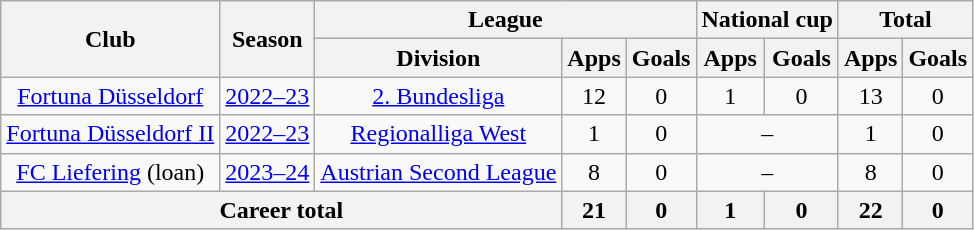<table class="wikitable" style="text-align: center;">
<tr>
<th rowspan=2>Club</th>
<th rowspan=2>Season</th>
<th colspan=3>League</th>
<th colspan=2>National cup</th>
<th colspan=2>Total</th>
</tr>
<tr>
<th>Division</th>
<th>Apps</th>
<th>Goals</th>
<th>Apps</th>
<th>Goals</th>
<th>Apps</th>
<th>Goals</th>
</tr>
<tr>
<td><a href='#'>Fortuna Düsseldorf</a></td>
<td><a href='#'>2022–23</a></td>
<td><a href='#'>2. Bundesliga</a></td>
<td>12</td>
<td>0</td>
<td>1</td>
<td>0</td>
<td>13</td>
<td>0</td>
</tr>
<tr>
<td><a href='#'>Fortuna Düsseldorf II</a></td>
<td><a href='#'>2022–23</a></td>
<td><a href='#'>Regionalliga West</a></td>
<td>1</td>
<td>0</td>
<td colspan="2">–</td>
<td>1</td>
<td>0</td>
</tr>
<tr>
<td><a href='#'>FC Liefering</a> (loan)</td>
<td><a href='#'>2023–24</a></td>
<td><a href='#'>Austrian Second League</a></td>
<td>8</td>
<td>0</td>
<td colspan="2">–</td>
<td>8</td>
<td>0</td>
</tr>
<tr>
<th colspan="3">Career total</th>
<th>21</th>
<th>0</th>
<th>1</th>
<th>0</th>
<th>22</th>
<th>0</th>
</tr>
</table>
